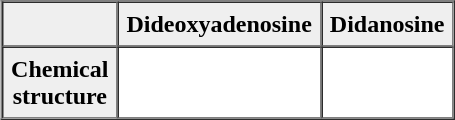<table border="1" cellpadding="5" cellspacing="0" align="right">
<tr align="center">
<td style="background: #efefef;"></td>
<th style="background: #efefef;">Dideoxyadenosine</th>
<th style="background: #efefef;">Didanosine</th>
</tr>
<tr>
<th style="background: #efefef;">Chemical<br>structure</th>
<td></td>
<td></td>
</tr>
</table>
